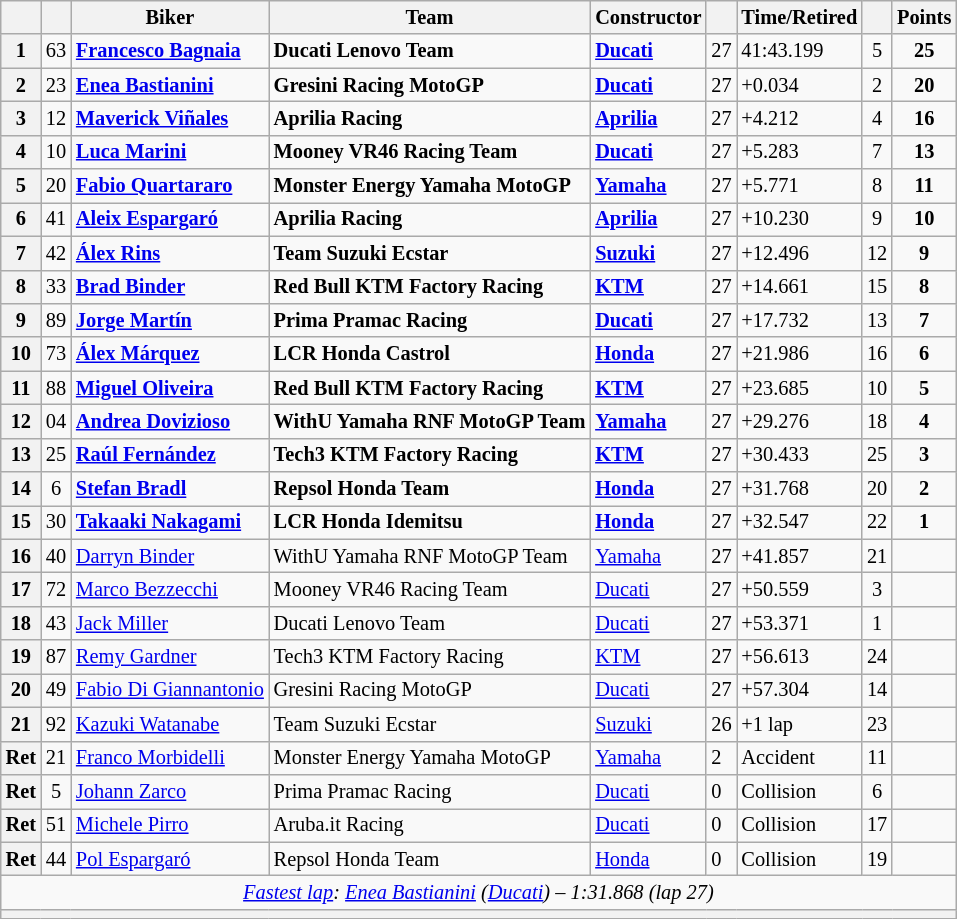<table class="wikitable sortable" style="font-size: 85%;">
<tr>
<th scope="col"></th>
<th scope="col"></th>
<th scope="col">Biker</th>
<th scope="col">Team</th>
<th scope="col">Constructor</th>
<th scope="col" class="unsortable"></th>
<th scope="col" class="unsortable">Time/Retired</th>
<th scope="col"></th>
<th scope="col">Points</th>
</tr>
<tr>
<th scope="row">1</th>
<td align="center">63</td>
<td> <strong><a href='#'>Francesco Bagnaia</a></strong></td>
<td><strong>Ducati Lenovo Team</strong></td>
<td><strong><a href='#'>Ducati</a></strong></td>
<td>27</td>
<td>41:43.199</td>
<td align="center">5</td>
<td align="center"><strong>25</strong></td>
</tr>
<tr>
<th scope="row">2</th>
<td align="center">23</td>
<td> <strong><a href='#'>Enea Bastianini</a></strong></td>
<td><strong>Gresini Racing MotoGP</strong></td>
<td><strong><a href='#'>Ducati</a></strong></td>
<td>27</td>
<td>+0.034</td>
<td align="center">2</td>
<td align="center"><strong>20</strong></td>
</tr>
<tr>
<th scope="row">3</th>
<td align="center">12</td>
<td> <strong><a href='#'>Maverick Viñales</a></strong></td>
<td><strong>Aprilia Racing</strong></td>
<td><strong><a href='#'>Aprilia</a></strong></td>
<td>27</td>
<td>+4.212</td>
<td align="center">4</td>
<td align="center"><strong>16</strong></td>
</tr>
<tr>
<th scope="row">4</th>
<td align="center">10</td>
<td> <strong><a href='#'>Luca Marini</a></strong></td>
<td><strong>Mooney VR46 Racing Team</strong></td>
<td><strong><a href='#'>Ducati</a></strong></td>
<td>27</td>
<td>+5.283</td>
<td align="center">7</td>
<td align="center"><strong>13</strong></td>
</tr>
<tr>
<th scope="row">5</th>
<td align="center">20</td>
<td> <strong><a href='#'>Fabio Quartararo</a></strong></td>
<td><strong>Monster Energy Yamaha MotoGP</strong></td>
<td><strong><a href='#'>Yamaha</a></strong></td>
<td>27</td>
<td>+5.771</td>
<td align="center">8</td>
<td align="center"><strong>11</strong></td>
</tr>
<tr>
<th scope="row">6</th>
<td align="center">41</td>
<td> <strong><a href='#'>Aleix Espargaró</a></strong></td>
<td><strong>Aprilia Racing</strong></td>
<td><strong><a href='#'>Aprilia</a></strong></td>
<td>27</td>
<td>+10.230</td>
<td align="center">9</td>
<td align="center"><strong>10</strong></td>
</tr>
<tr>
<th scope="row">7</th>
<td align="center">42</td>
<td> <strong><a href='#'>Álex Rins</a></strong></td>
<td><strong>Team Suzuki Ecstar</strong></td>
<td><strong><a href='#'>Suzuki</a></strong></td>
<td>27</td>
<td>+12.496</td>
<td align="center">12</td>
<td align="center"><strong>9</strong></td>
</tr>
<tr>
<th scope="row">8</th>
<td align="center">33</td>
<td> <strong><a href='#'>Brad Binder</a></strong></td>
<td><strong>Red Bull KTM Factory Racing</strong></td>
<td><strong><a href='#'>KTM</a></strong></td>
<td>27</td>
<td>+14.661</td>
<td align="center">15</td>
<td align="center"><strong>8</strong></td>
</tr>
<tr>
<th scope="row">9</th>
<td align="center">89</td>
<td> <strong><a href='#'>Jorge Martín</a></strong></td>
<td><strong>Prima Pramac Racing</strong></td>
<td><strong><a href='#'>Ducati</a></strong></td>
<td>27</td>
<td>+17.732</td>
<td align="center">13</td>
<td align="center"><strong>7</strong></td>
</tr>
<tr>
<th scope="row">10</th>
<td align="center">73</td>
<td> <strong><a href='#'>Álex Márquez</a></strong></td>
<td><strong>LCR Honda Castrol</strong></td>
<td><strong><a href='#'>Honda</a></strong></td>
<td>27</td>
<td>+21.986</td>
<td align="center">16</td>
<td align="center"><strong>6</strong></td>
</tr>
<tr>
<th scope="row">11</th>
<td align="center">88</td>
<td> <strong><a href='#'>Miguel Oliveira</a></strong></td>
<td><strong>Red Bull KTM Factory Racing</strong></td>
<td><strong><a href='#'>KTM</a></strong></td>
<td>27</td>
<td>+23.685</td>
<td align="center">10</td>
<td align="center"><strong>5</strong></td>
</tr>
<tr>
<th scope="row">12</th>
<td align="center">04</td>
<td> <strong><a href='#'>Andrea Dovizioso</a></strong></td>
<td><strong>WithU Yamaha RNF MotoGP Team</strong></td>
<td><strong><a href='#'>Yamaha</a></strong></td>
<td>27</td>
<td>+29.276</td>
<td align="center">18</td>
<td align="center"><strong>4</strong></td>
</tr>
<tr>
<th scope="row">13</th>
<td align="center">25</td>
<td> <strong><a href='#'>Raúl Fernández</a></strong></td>
<td><strong>Tech3 KTM Factory Racing</strong></td>
<td><strong><a href='#'>KTM</a></strong></td>
<td>27</td>
<td>+30.433</td>
<td align="center">25</td>
<td align="center"><strong>3</strong></td>
</tr>
<tr>
<th scope="row">14</th>
<td align="center">6</td>
<td> <strong><a href='#'>Stefan Bradl</a></strong></td>
<td><strong>Repsol Honda Team</strong></td>
<td><strong><a href='#'>Honda</a></strong></td>
<td>27</td>
<td>+31.768</td>
<td align="center">20</td>
<td align="center"><strong>2</strong></td>
</tr>
<tr>
<th scope="row">15</th>
<td align="center">30</td>
<td> <strong><a href='#'>Takaaki Nakagami</a></strong></td>
<td><strong>LCR Honda Idemitsu</strong></td>
<td><strong><a href='#'>Honda</a></strong></td>
<td>27</td>
<td>+32.547</td>
<td align="center">22</td>
<td align="center"><strong>1</strong></td>
</tr>
<tr>
<th scope="row">16</th>
<td align="center">40</td>
<td> <a href='#'>Darryn Binder</a></td>
<td>WithU Yamaha RNF MotoGP Team</td>
<td><a href='#'>Yamaha</a></td>
<td>27</td>
<td>+41.857</td>
<td align="center">21</td>
<td></td>
</tr>
<tr>
<th scope="row">17</th>
<td align="center">72</td>
<td> <a href='#'>Marco Bezzecchi</a></td>
<td>Mooney VR46 Racing Team</td>
<td><a href='#'>Ducati</a></td>
<td>27</td>
<td>+50.559</td>
<td align="center">3</td>
<td></td>
</tr>
<tr>
<th scope="row">18</th>
<td align="center">43</td>
<td> <a href='#'>Jack Miller</a></td>
<td>Ducati Lenovo Team</td>
<td><a href='#'>Ducati</a></td>
<td>27</td>
<td>+53.371</td>
<td align="center">1</td>
<td></td>
</tr>
<tr>
<th scope="row">19</th>
<td align="center">87</td>
<td> <a href='#'>Remy Gardner</a></td>
<td>Tech3 KTM Factory Racing</td>
<td><a href='#'>KTM</a></td>
<td>27</td>
<td>+56.613</td>
<td align="center">24</td>
<td align="center"></td>
</tr>
<tr>
<th scope="row">20</th>
<td align="center">49</td>
<td> <a href='#'>Fabio Di Giannantonio</a></td>
<td>Gresini Racing MotoGP</td>
<td><a href='#'>Ducati</a></td>
<td>27</td>
<td>+57.304</td>
<td align="center">14</td>
<td></td>
</tr>
<tr>
<th scope="row">21</th>
<td align="center">92</td>
<td> <a href='#'>Kazuki Watanabe</a></td>
<td>Team Suzuki Ecstar</td>
<td><a href='#'>Suzuki</a></td>
<td>26</td>
<td>+1 lap</td>
<td align="center">23</td>
<td></td>
</tr>
<tr>
<th scope="row">Ret</th>
<td align="center">21</td>
<td> <a href='#'>Franco Morbidelli</a></td>
<td>Monster Energy Yamaha MotoGP</td>
<td><a href='#'>Yamaha</a></td>
<td>2</td>
<td>Accident</td>
<td align="center">11</td>
<td></td>
</tr>
<tr>
<th scope="row">Ret</th>
<td align="center">5</td>
<td> <a href='#'>Johann Zarco</a></td>
<td>Prima Pramac Racing</td>
<td><a href='#'>Ducati</a></td>
<td>0</td>
<td>Collision</td>
<td align="center">6</td>
<td></td>
</tr>
<tr>
<th scope="row">Ret</th>
<td align="center">51</td>
<td> <a href='#'>Michele Pirro</a></td>
<td>Aruba.it Racing</td>
<td><a href='#'>Ducati</a></td>
<td>0</td>
<td>Collision</td>
<td align="center">17</td>
<td></td>
</tr>
<tr>
<th scope="row">Ret</th>
<td align="center">44</td>
<td> <a href='#'>Pol Espargaró</a></td>
<td>Repsol Honda Team</td>
<td><a href='#'>Honda</a></td>
<td>0</td>
<td>Collision</td>
<td align="center">19</td>
<td></td>
</tr>
<tr class="sortbottom">
<td colspan="9" style="text-align:center"><em><a href='#'>Fastest lap</a>:  <a href='#'>Enea Bastianini</a> (<a href='#'>Ducati</a>) – 1:31.868 (lap 27)</em></td>
</tr>
<tr>
<th colspan=9></th>
</tr>
</table>
